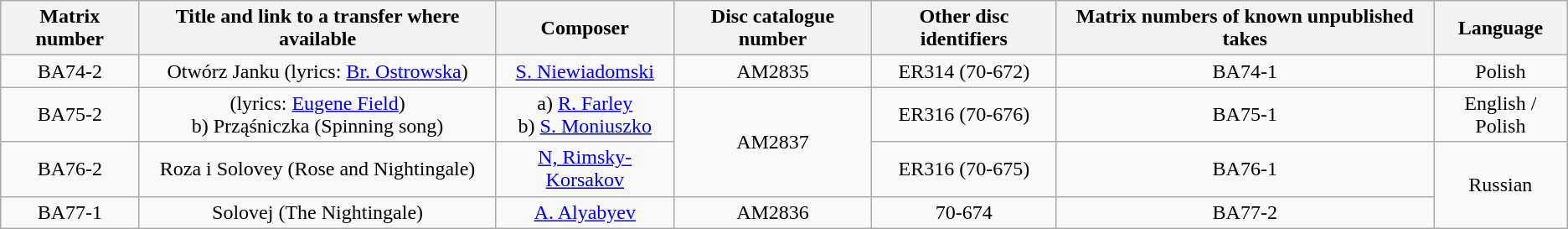<table class="wikitable plainrowheaders" style="text-align:center;">
<tr>
<th rowspan="1">Matrix number</th>
<th rowspan="1">Title and link to a transfer where available</th>
<th>Composer</th>
<th rowspan="1">Disc catalogue number</th>
<th rowspan="1">Other disc identifiers</th>
<th>Matrix numbers of known unpublished takes</th>
<th>Language</th>
</tr>
<tr>
<td>BA74-2</td>
<td>Otwórz Janku (lyrics: <a href='#'>Br. Ostrowska</a>)</td>
<td><a href='#'>S. Niewiadomski</a></td>
<td>AM2835</td>
<td>ER314 (70-672)</td>
<td>BA74-1</td>
<td>Polish</td>
</tr>
<tr>
<td>BA75-2</td>
<td> (lyrics: <a href='#'>Eugene Field</a>)<br>b) Prząśniczka (Spinning song)</td>
<td>a) <a href='#'>R. Farley</a><br>b) <a href='#'>S. Moniuszko</a></td>
<td rowspan="2">AM2837</td>
<td>ER316 (70-676)</td>
<td>BA75-1</td>
<td>English / Polish</td>
</tr>
<tr>
<td>BA76-2</td>
<td>Roza i Solovey (Rose and Nightingale)</td>
<td><a href='#'>N, Rimsky-Korsakov</a></td>
<td>ER316 (70-675)</td>
<td>BA76-1</td>
<td rowspan="2">Russian</td>
</tr>
<tr>
<td>BA77-1</td>
<td>Solovej (The Nightingale)</td>
<td><a href='#'>A. Alyabyev</a></td>
<td>AM2836</td>
<td>70-674</td>
<td>BA77-2</td>
</tr>
</table>
